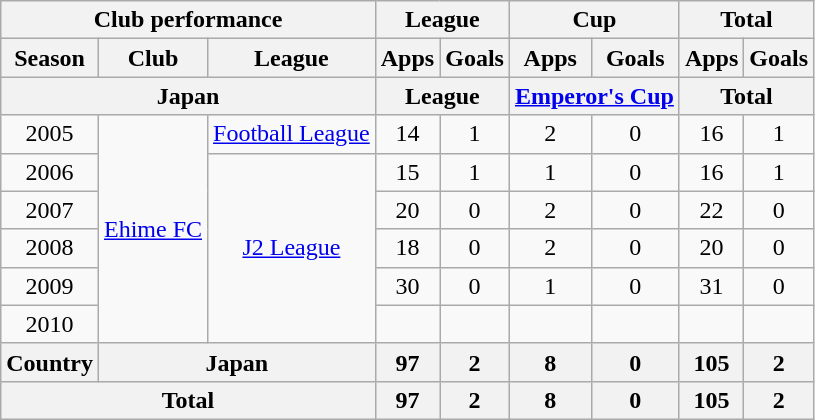<table class="wikitable" style="text-align:center;">
<tr>
<th colspan=3>Club performance</th>
<th colspan=2>League</th>
<th colspan=2>Cup</th>
<th colspan=2>Total</th>
</tr>
<tr>
<th>Season</th>
<th>Club</th>
<th>League</th>
<th>Apps</th>
<th>Goals</th>
<th>Apps</th>
<th>Goals</th>
<th>Apps</th>
<th>Goals</th>
</tr>
<tr>
<th colspan=3>Japan</th>
<th colspan=2>League</th>
<th colspan=2><a href='#'>Emperor's Cup</a></th>
<th colspan=2>Total</th>
</tr>
<tr>
<td>2005</td>
<td rowspan="6"><a href='#'>Ehime FC</a></td>
<td><a href='#'>Football League</a></td>
<td>14</td>
<td>1</td>
<td>2</td>
<td>0</td>
<td>16</td>
<td>1</td>
</tr>
<tr>
<td>2006</td>
<td rowspan="5"><a href='#'>J2 League</a></td>
<td>15</td>
<td>1</td>
<td>1</td>
<td>0</td>
<td>16</td>
<td>1</td>
</tr>
<tr>
<td>2007</td>
<td>20</td>
<td>0</td>
<td>2</td>
<td>0</td>
<td>22</td>
<td>0</td>
</tr>
<tr>
<td>2008</td>
<td>18</td>
<td>0</td>
<td>2</td>
<td>0</td>
<td>20</td>
<td>0</td>
</tr>
<tr>
<td>2009</td>
<td>30</td>
<td>0</td>
<td>1</td>
<td>0</td>
<td>31</td>
<td>0</td>
</tr>
<tr>
<td>2010</td>
<td></td>
<td></td>
<td></td>
<td></td>
<td></td>
<td></td>
</tr>
<tr>
<th rowspan=1>Country</th>
<th colspan=2>Japan</th>
<th>97</th>
<th>2</th>
<th>8</th>
<th>0</th>
<th>105</th>
<th>2</th>
</tr>
<tr>
<th colspan=3>Total</th>
<th>97</th>
<th>2</th>
<th>8</th>
<th>0</th>
<th>105</th>
<th>2</th>
</tr>
</table>
